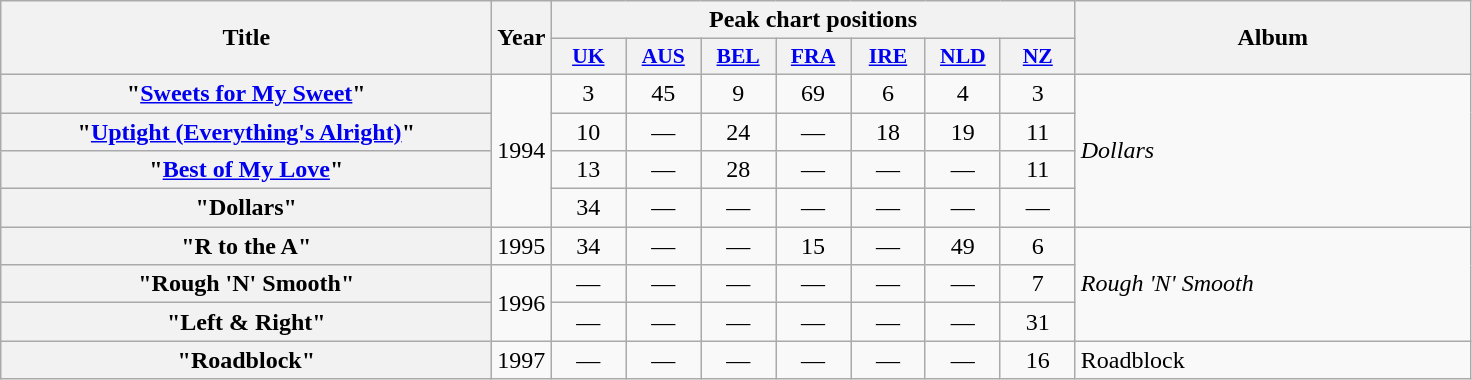<table class="wikitable plainrowheaders" style="text-align:center;">
<tr>
<th rowspan="2" style="width:20em;">Title</th>
<th rowspan="2">Year</th>
<th colspan="7">Peak chart positions</th>
<th rowspan="2" style="width:16em;">Album</th>
</tr>
<tr>
<th style="width:3em;font-size:90%"><a href='#'>UK</a><br></th>
<th style="width:3em;font-size:90%"><a href='#'>AUS</a><br></th>
<th style="width:3em;font-size:90%"><a href='#'>BEL</a><br></th>
<th style="width:3em;font-size:90%"><a href='#'>FRA</a><br></th>
<th style="width:3em;font-size:90%"><a href='#'>IRE</a><br></th>
<th style="width:3em;font-size:90%"><a href='#'>NLD</a><br></th>
<th style="width:3em;font-size:90%"><a href='#'>NZ</a><br></th>
</tr>
<tr>
<th scope="row">"<a href='#'>Sweets for My Sweet</a>"</th>
<td rowspan="4">1994</td>
<td>3</td>
<td>45</td>
<td>9</td>
<td>69</td>
<td>6</td>
<td>4</td>
<td>3</td>
<td rowspan=4 style="text-align:left;"><em>Dollars</em></td>
</tr>
<tr>
<th scope="row">"<a href='#'>Uptight (Everything's Alright)</a>"</th>
<td>10</td>
<td>—</td>
<td>24</td>
<td>—</td>
<td>18</td>
<td>19</td>
<td>11</td>
</tr>
<tr>
<th scope="row">"<a href='#'>Best of My Love</a>"</th>
<td>13</td>
<td>—</td>
<td>28</td>
<td>—</td>
<td>—</td>
<td>—</td>
<td>11</td>
</tr>
<tr>
<th scope="row">"Dollars"</th>
<td>34</td>
<td>—</td>
<td>—</td>
<td>—</td>
<td>—</td>
<td>—</td>
<td>—</td>
</tr>
<tr>
<th scope="row">"R to the A"</th>
<td>1995</td>
<td>34</td>
<td>—</td>
<td>—</td>
<td>15</td>
<td>—</td>
<td>49</td>
<td>6</td>
<td rowspan=3 style="text-align:left;"><em>Rough 'N' Smooth</td>
</tr>
<tr>
<th scope="row">"Rough 'N' Smooth"</th>
<td rowspan="2">1996</td>
<td>—</td>
<td>—</td>
<td>—</td>
<td>—</td>
<td>—</td>
<td>—</td>
<td>7</td>
</tr>
<tr>
<th scope="row">"Left & Right"</th>
<td>—</td>
<td>—</td>
<td>—</td>
<td>—</td>
<td>—</td>
<td>—</td>
<td>31</td>
</tr>
<tr>
<th scope="row">"Roadblock"</th>
<td>1997</td>
<td>—</td>
<td>—</td>
<td>—</td>
<td>—</td>
<td>—</td>
<td>—</td>
<td>16</td>
<td style="text-align:left;"></em>Roadblock<em></td>
</tr>
</table>
